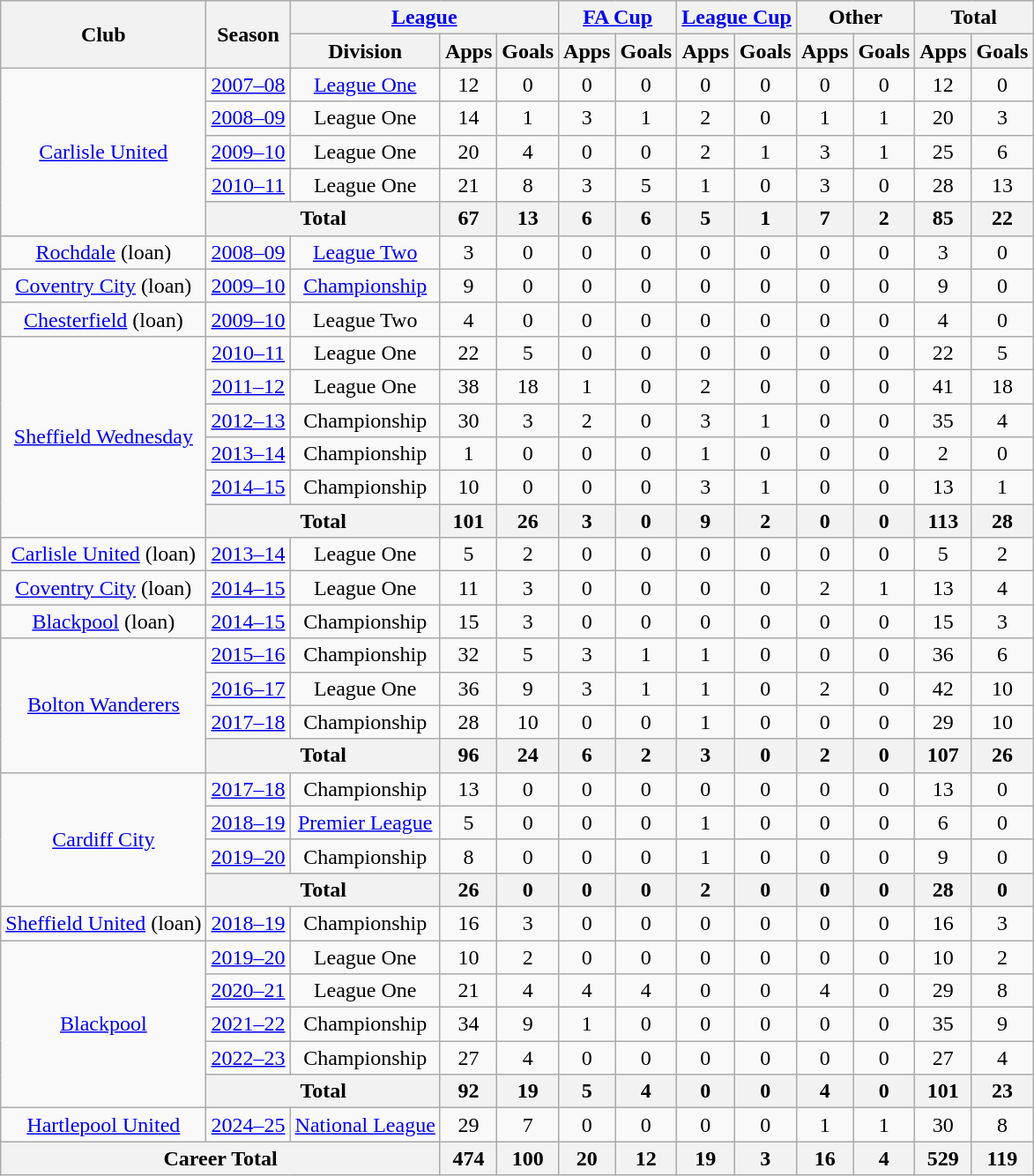<table class="wikitable" style="text-align: center;">
<tr>
<th rowspan="2">Club</th>
<th rowspan="2">Season</th>
<th colspan="3"><a href='#'>League</a></th>
<th colspan="2"><a href='#'>FA Cup</a></th>
<th colspan="2"><a href='#'>League Cup</a></th>
<th colspan="2">Other</th>
<th colspan="2">Total</th>
</tr>
<tr>
<th>Division</th>
<th>Apps</th>
<th>Goals</th>
<th>Apps</th>
<th>Goals</th>
<th>Apps</th>
<th>Goals</th>
<th>Apps</th>
<th>Goals</th>
<th>Apps</th>
<th>Goals</th>
</tr>
<tr>
<td rowspan="5"><a href='#'>Carlisle United</a></td>
<td><a href='#'>2007–08</a></td>
<td><a href='#'>League One</a></td>
<td>12</td>
<td>0</td>
<td>0</td>
<td>0</td>
<td>0</td>
<td>0</td>
<td>0</td>
<td>0</td>
<td>12</td>
<td>0</td>
</tr>
<tr>
<td><a href='#'>2008–09</a></td>
<td>League One</td>
<td>14</td>
<td>1</td>
<td>3</td>
<td>1</td>
<td>2</td>
<td>0</td>
<td>1</td>
<td>1</td>
<td>20</td>
<td>3</td>
</tr>
<tr>
<td><a href='#'>2009–10</a></td>
<td>League One</td>
<td>20</td>
<td>4</td>
<td>0</td>
<td>0</td>
<td>2</td>
<td>1</td>
<td>3</td>
<td>1</td>
<td>25</td>
<td>6</td>
</tr>
<tr>
<td><a href='#'>2010–11</a></td>
<td>League One</td>
<td>21</td>
<td>8</td>
<td>3</td>
<td>5</td>
<td>1</td>
<td>0</td>
<td>3</td>
<td>0</td>
<td>28</td>
<td>13</td>
</tr>
<tr>
<th colspan=2>Total</th>
<th>67</th>
<th>13</th>
<th>6</th>
<th>6</th>
<th>5</th>
<th>1</th>
<th>7</th>
<th>2</th>
<th>85</th>
<th>22</th>
</tr>
<tr>
<td><a href='#'>Rochdale</a> (loan)</td>
<td><a href='#'>2008–09</a></td>
<td><a href='#'>League Two</a></td>
<td>3</td>
<td>0</td>
<td>0</td>
<td>0</td>
<td>0</td>
<td>0</td>
<td>0</td>
<td>0</td>
<td>3</td>
<td>0</td>
</tr>
<tr>
<td><a href='#'>Coventry City</a> (loan)</td>
<td><a href='#'>2009–10</a></td>
<td><a href='#'>Championship</a></td>
<td>9</td>
<td>0</td>
<td>0</td>
<td>0</td>
<td>0</td>
<td>0</td>
<td>0</td>
<td>0</td>
<td>9</td>
<td>0</td>
</tr>
<tr>
<td><a href='#'>Chesterfield</a> (loan)</td>
<td><a href='#'>2009–10</a></td>
<td>League Two</td>
<td>4</td>
<td>0</td>
<td>0</td>
<td>0</td>
<td>0</td>
<td>0</td>
<td>0</td>
<td>0</td>
<td>4</td>
<td>0</td>
</tr>
<tr>
<td rowspan="6"><a href='#'>Sheffield Wednesday</a></td>
<td><a href='#'>2010–11</a></td>
<td>League One</td>
<td>22</td>
<td>5</td>
<td>0</td>
<td>0</td>
<td>0</td>
<td>0</td>
<td>0</td>
<td>0</td>
<td>22</td>
<td>5</td>
</tr>
<tr>
<td><a href='#'>2011–12</a></td>
<td>League One</td>
<td>38</td>
<td>18</td>
<td>1</td>
<td>0</td>
<td>2</td>
<td>0</td>
<td>0</td>
<td>0</td>
<td>41</td>
<td>18</td>
</tr>
<tr>
<td><a href='#'>2012–13</a></td>
<td>Championship</td>
<td>30</td>
<td>3</td>
<td>2</td>
<td>0</td>
<td>3</td>
<td>1</td>
<td>0</td>
<td>0</td>
<td>35</td>
<td>4</td>
</tr>
<tr>
<td><a href='#'>2013–14</a></td>
<td>Championship</td>
<td>1</td>
<td>0</td>
<td>0</td>
<td>0</td>
<td>1</td>
<td>0</td>
<td>0</td>
<td>0</td>
<td>2</td>
<td>0</td>
</tr>
<tr>
<td><a href='#'>2014–15</a></td>
<td>Championship</td>
<td>10</td>
<td>0</td>
<td>0</td>
<td>0</td>
<td>3</td>
<td>1</td>
<td>0</td>
<td>0</td>
<td>13</td>
<td>1</td>
</tr>
<tr>
<th colspan=2>Total</th>
<th>101</th>
<th>26</th>
<th>3</th>
<th>0</th>
<th>9</th>
<th>2</th>
<th>0</th>
<th>0</th>
<th>113</th>
<th>28</th>
</tr>
<tr>
<td><a href='#'>Carlisle United</a> (loan)</td>
<td><a href='#'>2013–14</a></td>
<td>League One</td>
<td>5</td>
<td>2</td>
<td>0</td>
<td>0</td>
<td>0</td>
<td>0</td>
<td>0</td>
<td>0</td>
<td>5</td>
<td>2</td>
</tr>
<tr>
<td><a href='#'>Coventry City</a> (loan)</td>
<td><a href='#'>2014–15</a></td>
<td>League One</td>
<td>11</td>
<td>3</td>
<td>0</td>
<td>0</td>
<td>0</td>
<td>0</td>
<td>2</td>
<td>1</td>
<td>13</td>
<td>4</td>
</tr>
<tr>
<td><a href='#'>Blackpool</a> (loan)</td>
<td><a href='#'>2014–15</a></td>
<td>Championship</td>
<td>15</td>
<td>3</td>
<td>0</td>
<td>0</td>
<td>0</td>
<td>0</td>
<td>0</td>
<td>0</td>
<td>15</td>
<td>3</td>
</tr>
<tr>
<td rowspan="4"><a href='#'>Bolton Wanderers</a></td>
<td><a href='#'>2015–16</a></td>
<td>Championship</td>
<td>32</td>
<td>5</td>
<td>3</td>
<td>1</td>
<td>1</td>
<td>0</td>
<td>0</td>
<td>0</td>
<td>36</td>
<td>6</td>
</tr>
<tr>
<td><a href='#'>2016–17</a></td>
<td>League One</td>
<td>36</td>
<td>9</td>
<td>3</td>
<td>1</td>
<td>1</td>
<td>0</td>
<td>2</td>
<td>0</td>
<td>42</td>
<td>10</td>
</tr>
<tr>
<td><a href='#'>2017–18</a></td>
<td>Championship</td>
<td>28</td>
<td>10</td>
<td>0</td>
<td>0</td>
<td>1</td>
<td>0</td>
<td>0</td>
<td>0</td>
<td>29</td>
<td>10</td>
</tr>
<tr>
<th colspan=2>Total</th>
<th>96</th>
<th>24</th>
<th>6</th>
<th>2</th>
<th>3</th>
<th>0</th>
<th>2</th>
<th>0</th>
<th>107</th>
<th>26</th>
</tr>
<tr>
<td rowspan=4><a href='#'>Cardiff City</a></td>
<td><a href='#'>2017–18</a></td>
<td>Championship</td>
<td>13</td>
<td>0</td>
<td>0</td>
<td>0</td>
<td>0</td>
<td>0</td>
<td>0</td>
<td>0</td>
<td>13</td>
<td>0</td>
</tr>
<tr>
<td><a href='#'>2018–19</a></td>
<td><a href='#'>Premier League</a></td>
<td>5</td>
<td>0</td>
<td>0</td>
<td>0</td>
<td>1</td>
<td>0</td>
<td>0</td>
<td>0</td>
<td>6</td>
<td>0</td>
</tr>
<tr>
<td><a href='#'>2019–20</a></td>
<td>Championship</td>
<td>8</td>
<td>0</td>
<td>0</td>
<td>0</td>
<td>1</td>
<td>0</td>
<td>0</td>
<td>0</td>
<td>9</td>
<td>0</td>
</tr>
<tr>
<th colspan=2>Total</th>
<th>26</th>
<th>0</th>
<th>0</th>
<th>0</th>
<th>2</th>
<th>0</th>
<th>0</th>
<th>0</th>
<th>28</th>
<th>0</th>
</tr>
<tr>
<td><a href='#'>Sheffield United</a> (loan)</td>
<td><a href='#'>2018–19</a></td>
<td>Championship</td>
<td>16</td>
<td>3</td>
<td>0</td>
<td>0</td>
<td>0</td>
<td>0</td>
<td>0</td>
<td>0</td>
<td>16</td>
<td>3</td>
</tr>
<tr>
<td rowspan="5"><a href='#'>Blackpool</a></td>
<td><a href='#'>2019–20</a></td>
<td>League One</td>
<td>10</td>
<td>2</td>
<td>0</td>
<td>0</td>
<td>0</td>
<td>0</td>
<td>0</td>
<td>0</td>
<td>10</td>
<td>2</td>
</tr>
<tr>
<td><a href='#'>2020–21</a></td>
<td>League One</td>
<td>21</td>
<td>4</td>
<td>4</td>
<td>4</td>
<td>0</td>
<td>0</td>
<td>4</td>
<td>0</td>
<td>29</td>
<td>8</td>
</tr>
<tr>
<td><a href='#'>2021–22</a></td>
<td>Championship</td>
<td>34</td>
<td>9</td>
<td>1</td>
<td>0</td>
<td>0</td>
<td>0</td>
<td>0</td>
<td>0</td>
<td>35</td>
<td>9</td>
</tr>
<tr>
<td><a href='#'>2022–23</a></td>
<td>Championship</td>
<td>27</td>
<td>4</td>
<td>0</td>
<td>0</td>
<td>0</td>
<td>0</td>
<td>0</td>
<td>0</td>
<td>27</td>
<td>4</td>
</tr>
<tr>
<th colspan="2">Total</th>
<th>92</th>
<th>19</th>
<th>5</th>
<th>4</th>
<th>0</th>
<th>0</th>
<th>4</th>
<th>0</th>
<th>101</th>
<th>23</th>
</tr>
<tr>
<td><a href='#'>Hartlepool United</a></td>
<td><a href='#'>2024–25</a></td>
<td><a href='#'>National League</a></td>
<td>29</td>
<td>7</td>
<td>0</td>
<td>0</td>
<td>0</td>
<td>0</td>
<td>1</td>
<td>1</td>
<td>30</td>
<td>8</td>
</tr>
<tr>
<th colspan="3">Career Total</th>
<th>474</th>
<th>100</th>
<th>20</th>
<th>12</th>
<th>19</th>
<th>3</th>
<th>16</th>
<th>4</th>
<th>529</th>
<th>119</th>
</tr>
</table>
